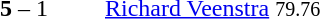<table style="text-align:center">
<tr>
<th width=223></th>
<th width=100></th>
<th width=223></th>
</tr>
<tr>
<td align=right></td>
<td></td>
<td align=left></td>
</tr>
<tr>
<td align=right></td>
<td><strong>5</strong> – 1</td>
<td align=left> <a href='#'>Richard Veenstra</a>  <small>79.76</small></td>
</tr>
</table>
